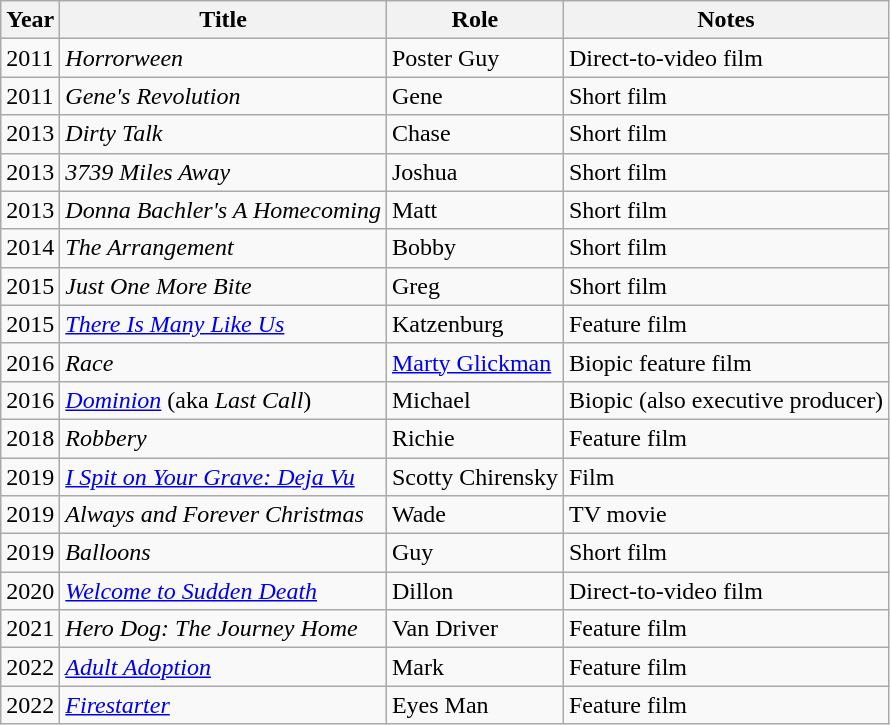<table class="wikitable">
<tr>
<th>Year</th>
<th>Title</th>
<th>Role</th>
<th>Notes</th>
</tr>
<tr>
<td>2011</td>
<td><em>Horrorween</em></td>
<td>Poster Guy</td>
<td>Direct-to-video film</td>
</tr>
<tr>
<td>2011</td>
<td><em>Gene's Revolution</em></td>
<td>Gene</td>
<td>Short film</td>
</tr>
<tr>
<td>2013</td>
<td><em>Dirty Talk</em></td>
<td>Chase</td>
<td>Short film</td>
</tr>
<tr>
<td>2013</td>
<td><em>3739 Miles Away</em></td>
<td>Joshua</td>
<td>Short film</td>
</tr>
<tr>
<td>2013</td>
<td><em>Donna Bachler's A Homecoming</em></td>
<td>Matt</td>
<td>Short film</td>
</tr>
<tr>
<td>2014</td>
<td><em>The Arrangement</em></td>
<td>Bobby</td>
<td>Short film</td>
</tr>
<tr>
<td>2015</td>
<td><em>Just One More Bite</em></td>
<td>Greg</td>
<td>Short film</td>
</tr>
<tr>
<td>2015</td>
<td><em><a href='#'>There Is Many Like Us</a></em></td>
<td>Katzenburg</td>
<td>Feature film</td>
</tr>
<tr>
<td>2016</td>
<td><em>Race</em></td>
<td><a href='#'>Marty Glickman</a></td>
<td>Biopic feature film</td>
</tr>
<tr>
<td>2016</td>
<td><em><a href='#'>Dominion</a></em> (aka <em>Last Call</em>)</td>
<td>Michael</td>
<td>Biopic (also executive producer)</td>
</tr>
<tr>
<td>2018</td>
<td><em>Robbery</em></td>
<td>Richie</td>
<td>Feature film</td>
</tr>
<tr>
<td>2019</td>
<td><em><a href='#'>I Spit on Your Grave: Deja Vu</a></em></td>
<td>Scotty Chirensky</td>
<td>Film</td>
</tr>
<tr>
<td>2019</td>
<td><em>Always and Forever Christmas</em></td>
<td>Wade</td>
<td>TV movie</td>
</tr>
<tr>
<td>2019</td>
<td><em>Balloons</em></td>
<td>Guy</td>
<td>Short film</td>
</tr>
<tr>
<td>2020</td>
<td><em><a href='#'>Welcome to Sudden Death</a></em></td>
<td>Dillon</td>
<td>Direct-to-video film</td>
</tr>
<tr>
<td>2021</td>
<td><em>Hero Dog: The Journey Home</em></td>
<td>Van Driver</td>
<td>Feature film</td>
</tr>
<tr>
<td>2022</td>
<td><em><a href='#'>Adult Adoption</a></em></td>
<td>Mark</td>
<td>Feature film</td>
</tr>
<tr>
<td>2022</td>
<td><em><a href='#'>Firestarter</a></em></td>
<td>Eyes Man</td>
<td>Feature film</td>
</tr>
</table>
